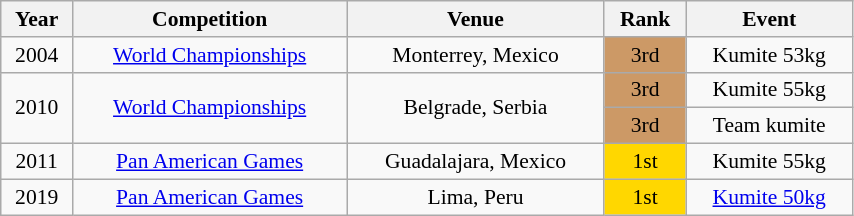<table class="wikitable sortable" width=45% style="font-size:90%; text-align:center;">
<tr>
<th>Year</th>
<th>Competition</th>
<th>Venue</th>
<th>Rank</th>
<th>Event</th>
</tr>
<tr>
<td>2004</td>
<td><a href='#'>World Championships</a></td>
<td>Monterrey, Mexico</td>
<td bgcolor="cc9966">3rd</td>
<td>Kumite 53kg</td>
</tr>
<tr>
<td rowspan=2>2010</td>
<td rowspan=2><a href='#'>World Championships</a></td>
<td rowspan=2>Belgrade, Serbia</td>
<td bgcolor="cc9966">3rd</td>
<td>Kumite 55kg</td>
</tr>
<tr>
<td bgcolor="cc9966">3rd</td>
<td>Team kumite</td>
</tr>
<tr>
<td>2011</td>
<td><a href='#'>Pan American Games</a></td>
<td>Guadalajara, Mexico</td>
<td bgcolor="gold">1st</td>
<td>Kumite 55kg</td>
</tr>
<tr>
<td>2019</td>
<td><a href='#'>Pan American Games</a></td>
<td>Lima, Peru</td>
<td bgcolor="gold">1st</td>
<td><a href='#'>Kumite 50kg</a></td>
</tr>
</table>
